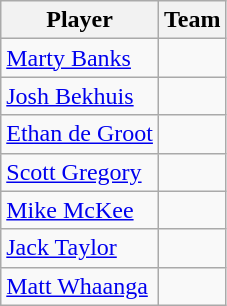<table class="wikitable" border="1">
<tr>
<th>Player</th>
<th>Team</th>
</tr>
<tr>
<td><a href='#'>Marty Banks</a></td>
<td></td>
</tr>
<tr>
<td><a href='#'>Josh Bekhuis</a></td>
<td></td>
</tr>
<tr>
<td><a href='#'>Ethan de Groot</a></td>
<td></td>
</tr>
<tr>
<td><a href='#'>Scott Gregory</a></td>
<td></td>
</tr>
<tr>
<td><a href='#'>Mike McKee</a></td>
<td></td>
</tr>
<tr>
<td><a href='#'>Jack Taylor</a></td>
<td></td>
</tr>
<tr>
<td><a href='#'>Matt Whaanga</a></td>
<td></td>
</tr>
</table>
